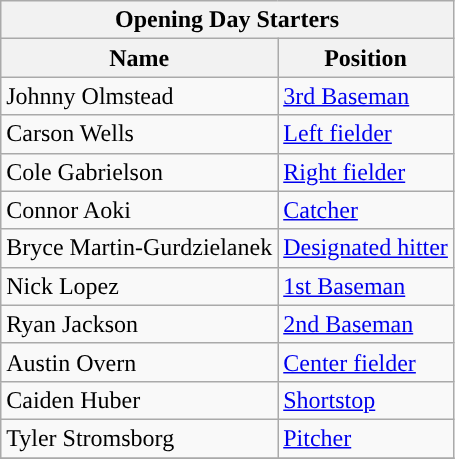<table class="wikitable">
<tr>
<th colspan="2">Opening Day Starters</th>
</tr>
<tr>
<th>Name</th>
<th>Position</th>
</tr>
<tr>
<td>Johnny Olmstead</td>
<td><a href='#'>3rd Baseman</a></td>
</tr>
<tr>
<td>Carson Wells</td>
<td><a href='#'>Left fielder</a></td>
</tr>
<tr>
<td>Cole Gabrielson</td>
<td><a href='#'>Right fielder</a></td>
</tr>
<tr>
<td>Connor Aoki</td>
<td><a href='#'>Catcher</a></td>
</tr>
<tr>
<td>Bryce Martin-Gurdzielanek</td>
<td><a href='#'>Designated hitter</a></td>
</tr>
<tr>
<td>Nick Lopez</td>
<td><a href='#'>1st Baseman</a></td>
</tr>
<tr>
<td>Ryan Jackson</td>
<td><a href='#'>2nd Baseman</a></td>
</tr>
<tr>
<td>Austin Overn</td>
<td><a href='#'>Center fielder</a></td>
</tr>
<tr>
<td>Caiden Huber</td>
<td><a href='#'>Shortstop</a></td>
</tr>
<tr>
<td>Tyler Stromsborg</td>
<td><a href='#'>Pitcher</a></td>
</tr>
<tr>
</tr>
</table>
